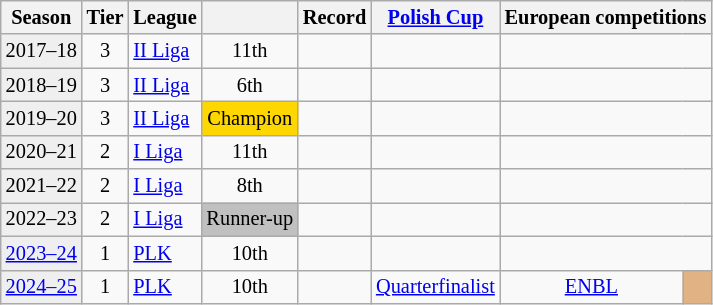<table class="wikitable" style="font-size:85%;">
<tr>
<th>Season</th>
<th>Tier</th>
<th>League</th>
<th></th>
<th>Record</th>
<th><a href='#'>Polish Cup</a></th>
<th colspan=2>European competitions</th>
</tr>
<tr>
<td bgcolor=#efefef>2017–18</td>
<td align=center>3</td>
<td><a href='#'>II Liga</a></td>
<td align=center>11th</td>
<td></td>
<td></td>
<td colspan=2></td>
</tr>
<tr>
<td bgcolor=#efefef>2018–19</td>
<td align=center>3</td>
<td><a href='#'>II Liga</a></td>
<td align=center>6th</td>
<td></td>
<td></td>
<td colspan=2></td>
</tr>
<tr>
<td bgcolor=#efefef>2019–20</td>
<td align=center>3</td>
<td><a href='#'>II Liga</a></td>
<td bgcolor=gold style="text-align:center;">Champion</td>
<td></td>
<td></td>
<td colspan=2></td>
</tr>
<tr>
<td bgcolor=#efefef>2020–21</td>
<td align=center>2</td>
<td><a href='#'>I Liga</a></td>
<td align=center>11th</td>
<td></td>
<td></td>
<td colspan=2></td>
</tr>
<tr>
<td bgcolor=#efefef>2021–22</td>
<td align=center>2</td>
<td><a href='#'>I Liga</a></td>
<td align=center>8th</td>
<td></td>
<td></td>
<td colspan=2></td>
</tr>
<tr>
<td bgcolor=#efefef>2022–23</td>
<td align=center>2</td>
<td><a href='#'>I Liga</a></td>
<td bgcolor=silver style="text-align:center;">Runner-up</td>
<td></td>
<td></td>
<td colspan=2></td>
</tr>
<tr>
<td bgcolor=#efefef><a href='#'>2023–24</a></td>
<td align=center>1</td>
<td><a href='#'>PLK</a></td>
<td align=center>10th</td>
<td></td>
<td></td>
<td colspan=2></td>
</tr>
<tr>
<td bgcolor=#efefef><a href='#'>2024–25</a></td>
<td align=center>1</td>
<td><a href='#'>PLK</a></td>
<td align=center>10th</td>
<td></td>
<td><a href='#'>Quarterfinalist</a></td>
<td style="text-align:center;"><small><strong></strong></small> <a href='#'>ENBL</a></td>
<td align=center bgcolor=#e1b384></td>
</tr>
</table>
